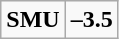<table class="wikitable" style="border: none;">
<tr align="center">
</tr>
<tr align="center">
<td><strong>SMU</strong></td>
<td><strong>–3.5</strong></td>
</tr>
</table>
